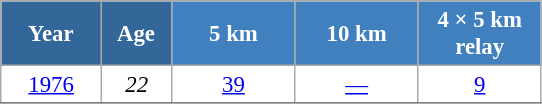<table class="wikitable" style="font-size:95%; text-align:center; border:grey solid 1px; border-collapse:collapse; background:#ffffff;">
<tr>
<th style="background-color:#369; color:white; width:60px;"> Year </th>
<th style="background-color:#369; color:white; width:40px;"> Age </th>
<th style="background-color:#4180be; color:white; width:75px;"> 5 km </th>
<th style="background-color:#4180be; color:white; width:75px;"> 10 km </th>
<th style="background-color:#4180be; color:white; width:75px;"> 4 × 5 km <br> relay </th>
</tr>
<tr>
<td><a href='#'>1976</a></td>
<td><em>22</em></td>
<td><a href='#'>39</a></td>
<td><a href='#'>—</a></td>
<td><a href='#'>9</a></td>
</tr>
<tr>
</tr>
</table>
